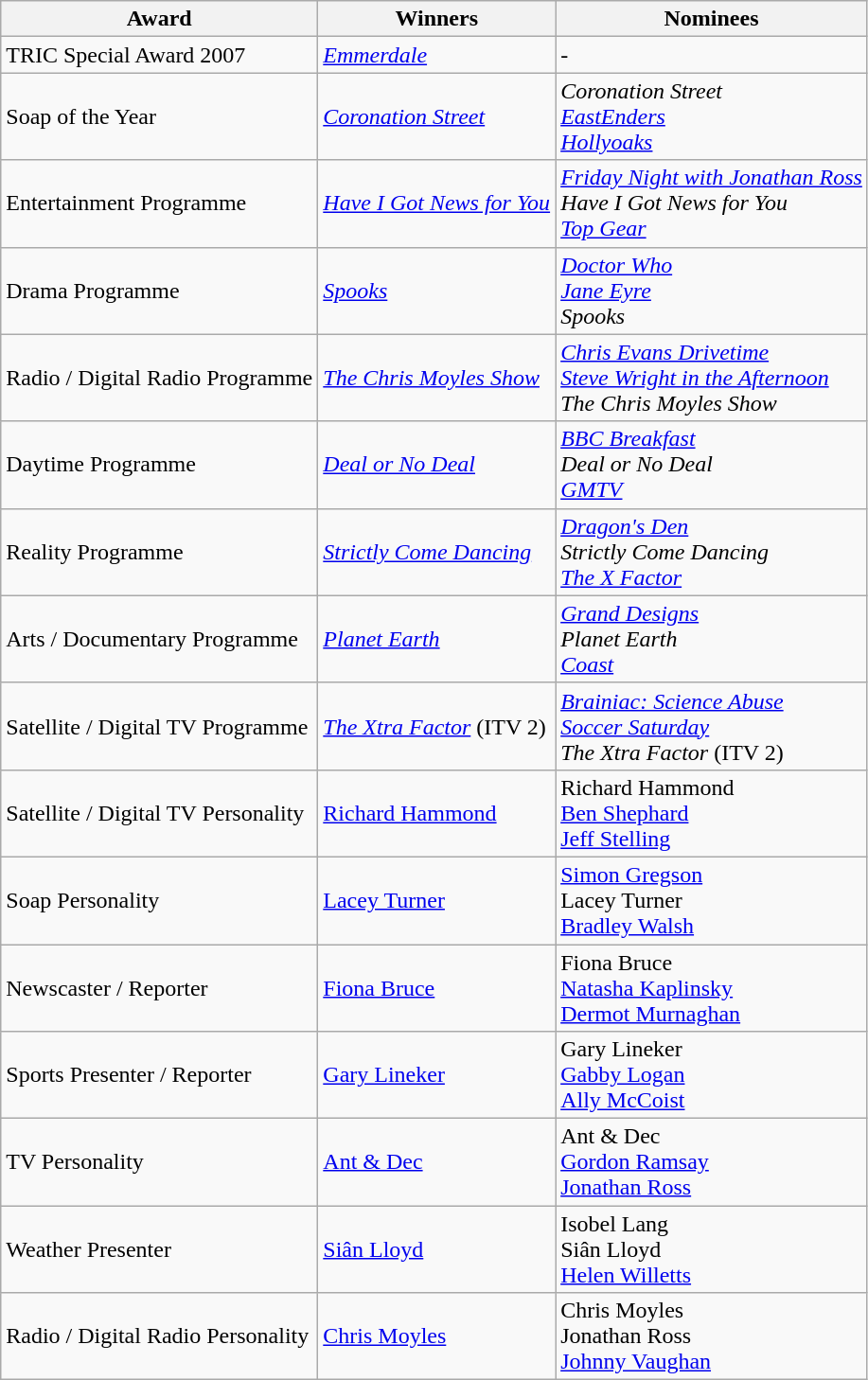<table class="wikitable">
<tr>
<th>Award</th>
<th>Winners</th>
<th>Nominees</th>
</tr>
<tr>
<td>TRIC Special Award 2007</td>
<td><em><a href='#'>Emmerdale</a></em></td>
<td>-</td>
</tr>
<tr>
<td>Soap of the Year</td>
<td><em><a href='#'>Coronation Street</a></em></td>
<td><em>Coronation Street <br><a href='#'>EastEnders</a> <br><a href='#'>Hollyoaks</a></em></td>
</tr>
<tr>
<td>Entertainment Programme</td>
<td><em><a href='#'>Have I Got News for You</a></em></td>
<td><em><a href='#'>Friday Night with Jonathan Ross</a> <br>Have I Got News for You <br><a href='#'>Top Gear</a></em></td>
</tr>
<tr>
<td>Drama Programme</td>
<td><em><a href='#'>Spooks</a></em></td>
<td><em><a href='#'>Doctor Who</a> <br><a href='#'>Jane Eyre</a> <br>Spooks</em></td>
</tr>
<tr>
<td>Radio / Digital Radio Programme</td>
<td><em><a href='#'>The Chris Moyles Show</a></em></td>
<td><em><a href='#'>Chris Evans Drivetime</a> <br><a href='#'>Steve Wright in the Afternoon</a> <br>The Chris Moyles Show</em></td>
</tr>
<tr>
<td>Daytime Programme</td>
<td><em><a href='#'>Deal or No Deal</a></em></td>
<td><em><a href='#'>BBC Breakfast</a> <br>Deal or No Deal <br><a href='#'>GMTV</a></em></td>
</tr>
<tr>
<td>Reality Programme</td>
<td><em><a href='#'>Strictly Come Dancing</a></em></td>
<td><em><a href='#'>Dragon's Den</a> <br>Strictly Come Dancing <br><a href='#'>The X Factor</a></em></td>
</tr>
<tr>
<td>Arts / Documentary Programme</td>
<td><em><a href='#'>Planet Earth</a></em></td>
<td><em><a href='#'>Grand Designs</a> <br>Planet Earth <br><a href='#'>Coast</a></em></td>
</tr>
<tr>
<td>Satellite / Digital TV Programme</td>
<td><em><a href='#'>The Xtra Factor</a></em> (ITV 2)</td>
<td><em><a href='#'>Brainiac: Science Abuse</a> <br><a href='#'>Soccer Saturday</a> <br>The Xtra Factor</em> (ITV 2)</td>
</tr>
<tr>
<td>Satellite / Digital TV Personality</td>
<td><a href='#'>Richard Hammond</a></td>
<td>Richard Hammond <br><a href='#'>Ben Shephard</a> <br><a href='#'>Jeff Stelling</a></td>
</tr>
<tr>
<td>Soap Personality</td>
<td><a href='#'>Lacey Turner</a></td>
<td><a href='#'>Simon Gregson</a> <br>Lacey Turner <br><a href='#'>Bradley Walsh</a></td>
</tr>
<tr>
<td>Newscaster / Reporter</td>
<td><a href='#'>Fiona Bruce</a></td>
<td>Fiona Bruce <br><a href='#'>Natasha Kaplinsky</a> <br><a href='#'>Dermot Murnaghan</a></td>
</tr>
<tr>
<td>Sports Presenter / Reporter</td>
<td><a href='#'>Gary Lineker</a></td>
<td>Gary Lineker <br><a href='#'>Gabby Logan</a> <br><a href='#'>Ally McCoist</a></td>
</tr>
<tr>
<td>TV Personality</td>
<td><a href='#'>Ant & Dec</a></td>
<td>Ant & Dec <br><a href='#'>Gordon Ramsay</a> <br><a href='#'>Jonathan Ross</a></td>
</tr>
<tr>
<td>Weather Presenter</td>
<td><a href='#'>Siân Lloyd</a></td>
<td>Isobel Lang <br>Siân Lloyd <br><a href='#'>Helen Willetts</a></td>
</tr>
<tr>
<td>Radio / Digital Radio Personality</td>
<td><a href='#'>Chris Moyles</a></td>
<td>Chris Moyles <br>Jonathan Ross <br><a href='#'>Johnny Vaughan</a></td>
</tr>
</table>
